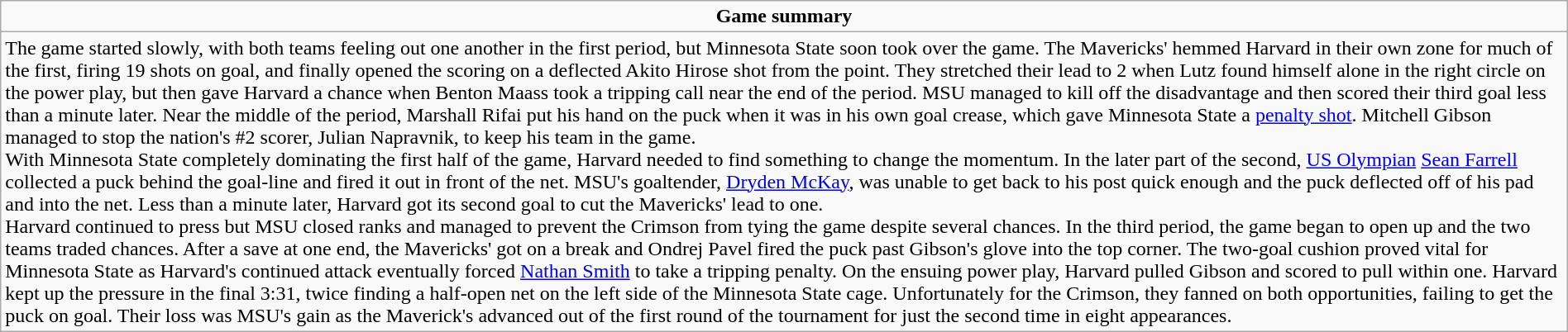<table role="presentation" class="wikitable mw-collapsible autocollapse" width=100%>
<tr>
<td align=center><strong>Game summary</strong></td>
</tr>
<tr>
<td>The game started slowly, with both teams feeling out one another in the first period, but Minnesota State soon took over the game. The Mavericks' hemmed Harvard in their own zone for much of the first, firing 19 shots on goal, and finally opened the scoring on a deflected Akito Hirose shot from the point. They stretched their lead to 2 when Lutz found himself alone in the right circle on the power play, but then gave Harvard a chance when Benton Maass took a tripping call near the end of the period. MSU managed to kill off the disadvantage and then scored their third goal less than a minute later. Near the middle of the period, Marshall Rifai put his hand on the puck when it was in his own goal crease, which gave Minnesota State a <a href='#'>penalty shot</a>. Mitchell Gibson managed to stop the nation's #2 scorer, Julian Napravnik, to keep his team in the game.<br>With Minnesota State completely dominating the first half of the game, Harvard needed to find something to change the momentum. In the later part of the second, <a href='#'>US Olympian</a> <a href='#'>Sean Farrell</a> collected a puck behind the goal-line and fired it out in front of the net. MSU's goaltender, <a href='#'>Dryden McKay</a>, was unable to get back to his post quick enough and the puck deflected off of his pad and into the net. Less than a minute later, Harvard got its second goal to cut the Mavericks' lead to one.<br>Harvard continued to press but MSU closed ranks and managed to prevent the Crimson from tying the game despite several chances. In the third period, the game began to open up and the two teams traded chances. After a save at one end, the Mavericks' got on a break and Ondrej Pavel fired the puck past Gibson's glove into the top corner. The two-goal cushion proved vital for Minnesota State as Harvard's continued attack eventually forced <a href='#'>Nathan Smith</a> to take a tripping penalty. On the ensuing power play, Harvard pulled Gibson and scored to pull within one. Harvard kept up the pressure in the final 3:31, twice finding a half-open net on the left side of the Minnesota State cage. Unfortunately for the Crimson, they fanned on both opportunities, failing to get the puck on goal. Their loss was MSU's gain as the Maverick's advanced out of the first round of the tournament for just the second time in eight appearances.</td>
</tr>
</table>
